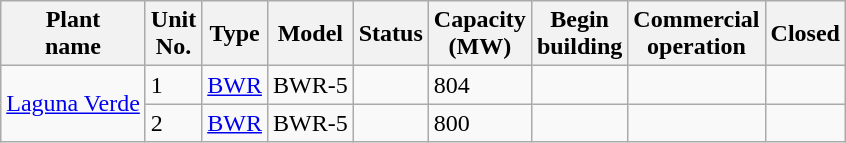<table class="wikitable sortable mw-datatable">
<tr>
<th>Plant<br>name</th>
<th>Unit<br>No.</th>
<th>Type</th>
<th>Model</th>
<th>Status</th>
<th>Capacity<br>(MW)</th>
<th>Begin<br>building</th>
<th>Commercial<br>operation</th>
<th>Closed</th>
</tr>
<tr>
<td rowspan=2><a href='#'>Laguna Verde</a></td>
<td>1</td>
<td><a href='#'>BWR</a></td>
<td>BWR-5</td>
<td></td>
<td>804</td>
<td></td>
<td></td>
<td></td>
</tr>
<tr>
<td>2</td>
<td><a href='#'>BWR</a></td>
<td>BWR-5</td>
<td></td>
<td>800</td>
<td></td>
<td></td>
<td></td>
</tr>
</table>
